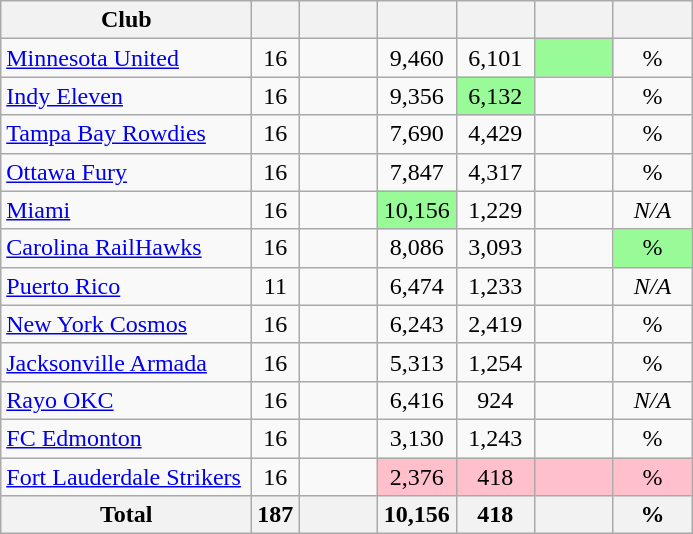<table class="wikitable sortable" style="text-align:center;">
<tr>
<th width=160>Club</th>
<th></th>
<th width=45></th>
<th width=45></th>
<th width=45></th>
<th width=45></th>
<th width=45></th>
</tr>
<tr>
<td align="left"><a href='#'>Minnesota United</a></td>
<td>16</td>
<td></td>
<td>9,460</td>
<td>6,101</td>
<td bgcolor="#98FB98"></td>
<td>%</td>
</tr>
<tr>
<td align="left"><a href='#'>Indy Eleven</a></td>
<td>16</td>
<td></td>
<td>9,356</td>
<td bgcolor="#98FB98">6,132</td>
<td></td>
<td>%</td>
</tr>
<tr>
<td align="left"><a href='#'>Tampa Bay Rowdies</a></td>
<td>16</td>
<td></td>
<td>7,690</td>
<td>4,429</td>
<td></td>
<td>%</td>
</tr>
<tr>
<td align="left"><a href='#'>Ottawa Fury</a></td>
<td>16</td>
<td></td>
<td>7,847</td>
<td>4,317</td>
<td></td>
<td>%</td>
</tr>
<tr>
<td align="left"><a href='#'>Miami</a></td>
<td>16</td>
<td></td>
<td bgcolor="#98FB98">10,156</td>
<td>1,229</td>
<td></td>
<td><em>N/A</em></td>
</tr>
<tr>
<td align="left"><a href='#'>Carolina RailHawks</a></td>
<td>16</td>
<td></td>
<td>8,086</td>
<td>3,093</td>
<td></td>
<td bgcolor="#98FB98">%</td>
</tr>
<tr>
<td align="left"><a href='#'>Puerto Rico</a></td>
<td>11</td>
<td></td>
<td>6,474</td>
<td>1,233</td>
<td></td>
<td><em>N/A</em></td>
</tr>
<tr>
<td align="left"><a href='#'>New York Cosmos</a></td>
<td>16</td>
<td></td>
<td>6,243</td>
<td>2,419</td>
<td></td>
<td>%</td>
</tr>
<tr>
<td align="left"><a href='#'>Jacksonville Armada</a></td>
<td>16</td>
<td></td>
<td>5,313</td>
<td>1,254</td>
<td></td>
<td>%</td>
</tr>
<tr>
<td align="left"><a href='#'>Rayo OKC</a></td>
<td>16</td>
<td></td>
<td>6,416</td>
<td>924</td>
<td></td>
<td><em>N/A</em></td>
</tr>
<tr>
<td align="left"><a href='#'>FC Edmonton</a></td>
<td>16</td>
<td></td>
<td>3,130</td>
<td>1,243</td>
<td></td>
<td>%</td>
</tr>
<tr>
<td align="left"><a href='#'>Fort Lauderdale Strikers</a></td>
<td>16</td>
<td></td>
<td bgcolor="#FFC0CB">2,376</td>
<td bgcolor="#FFC0CB">418</td>
<td bgcolor="#FFC0CB"></td>
<td bgcolor="#FFC0CB">%</td>
</tr>
<tr>
<th>Total</th>
<th>187</th>
<th></th>
<th>10,156</th>
<th>418</th>
<th></th>
<th>%</th>
</tr>
</table>
